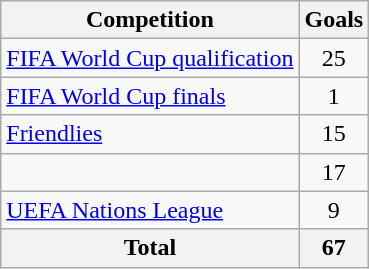<table class="wikitable sortable" style="text-align:center">
<tr>
<th scope="col">Competition</th>
<th scope="col">Goals</th>
</tr>
<tr>
<td style="text-align:left"><a href='#'>FIFA World Cup qualification</a></td>
<td>25</td>
</tr>
<tr>
<td style="text-align:left"><a href='#'>FIFA World Cup finals</a></td>
<td>1</td>
</tr>
<tr>
<td style="text-align:left"><a href='#'>Friendlies</a></td>
<td>15</td>
</tr>
<tr>
<td style="text-align:left"><a href='#'></a></td>
<td>17</td>
</tr>
<tr>
<td style="text-align:left"><a href='#'>UEFA Nations League</a></td>
<td>9</td>
</tr>
<tr>
<th>Total</th>
<th>67</th>
</tr>
</table>
